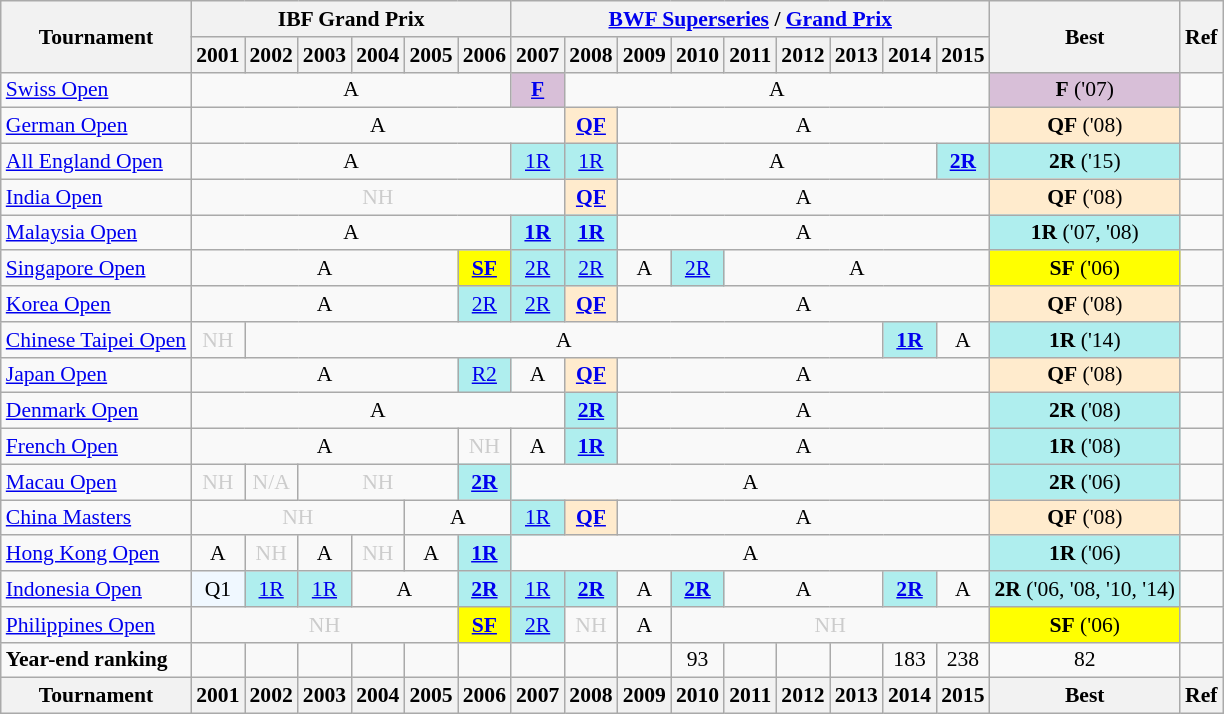<table class="wikitable" style="font-size: 90%; text-align:center">
<tr>
<th rowspan="2">Tournament</th>
<th colspan="6">IBF Grand Prix</th>
<th colspan="9"><a href='#'>BWF Superseries</a> / <a href='#'>Grand Prix</a></th>
<th rowspan="2">Best</th>
<th rowspan="2">Ref</th>
</tr>
<tr>
<th>2001</th>
<th>2002</th>
<th>2003</th>
<th>2004</th>
<th>2005</th>
<th>2006</th>
<th>2007</th>
<th>2008</th>
<th>2009</th>
<th>2010</th>
<th>2011</th>
<th>2012</th>
<th>2013</th>
<th>2014</th>
<th>2015</th>
</tr>
<tr>
<td align=left><a href='#'>Swiss Open</a></td>
<td colspan="6">A</td>
<td bgcolor=D8BFD8><a href='#'><strong>F</strong></a></td>
<td colspan="8">A</td>
<td bgcolor=D8BFD8><strong>F</strong> ('07)</td>
<td></td>
</tr>
<tr>
<td align=left><a href='#'>German Open</a></td>
<td colspan="7">A</td>
<td bgcolor=FFEBCD><a href='#'><strong>QF</strong></a></td>
<td colspan="7">A</td>
<td bgcolor=FFEBCD><strong>QF</strong> ('08)</td>
<td></td>
</tr>
<tr>
<td align=left><a href='#'>All England Open</a></td>
<td colspan="6">A</td>
<td bgcolor=AFEEEE><a href='#'>1R</a></td>
<td bgcolor=AFEEEE><a href='#'>1R</a></td>
<td colspan="6">A</td>
<td bgcolor=AFEEEE><a href='#'><strong>2R</strong></a></td>
<td bgcolor=AFEEEE><strong>2R</strong> ('15)</td>
<td></td>
</tr>
<tr>
<td align=left><a href='#'>India Open</a></td>
<td colspan="7"; style=color:#ccc>NH</td>
<td bgcolor=FFEBCD><a href='#'><strong>QF</strong></a></td>
<td colspan="7">A</td>
<td bgcolor=FFEBCD><strong>QF</strong> ('08)</td>
<td></td>
</tr>
<tr>
<td align=left><a href='#'>Malaysia Open</a></td>
<td colspan="6">A</td>
<td bgcolor=AFEEEE><a href='#'><strong>1R</strong></a></td>
<td bgcolor=AFEEEE><a href='#'><strong>1R</strong></a></td>
<td colspan="7">A</td>
<td bgcolor=AFEEEE><strong>1R</strong> ('07, '08)</td>
<td></td>
</tr>
<tr>
<td align=left><a href='#'>Singapore Open</a></td>
<td colspan="5">A</td>
<td bgcolor=FFFF00><a href='#'><strong>SF</strong></a></td>
<td bgcolor=AFEEEE><a href='#'>2R</a></td>
<td bgcolor=AFEEEE><a href='#'>2R</a></td>
<td>A</td>
<td bgcolor=AFEEEE><a href='#'>2R</a></td>
<td colspan="5">A</td>
<td bgcolor=FFFF00><strong>SF</strong> ('06)</td>
<td></td>
</tr>
<tr>
<td align=left><a href='#'>Korea Open</a></td>
<td colspan="5">A</td>
<td bgcolor=AFEEEE><a href='#'>2R</a></td>
<td bgcolor=AFEEEE><a href='#'>2R</a></td>
<td bgcolor=FFEBCD><a href='#'><strong>QF</strong></a></td>
<td colspan="7">A</td>
<td bgcolor=FFEBCD><strong>QF</strong> ('08)</td>
<td></td>
</tr>
<tr>
<td align=left><a href='#'>Chinese Taipei Open</a></td>
<td style=color:#ccc>NH</td>
<td colspan="12">A</td>
<td bgcolor=AFEEEE><a href='#'><strong>1R</strong></a></td>
<td>A</td>
<td bgcolor=AFEEEE><strong>1R</strong> ('14)</td>
<td></td>
</tr>
<tr>
<td align=left><a href='#'>Japan Open</a></td>
<td colspan="5">A</td>
<td bgcolor=AFEEEE><a href='#'>R2</a></td>
<td>A</td>
<td bgcolor=FFEBCD><a href='#'><strong>QF</strong></a></td>
<td colspan="7">A</td>
<td bgcolor=FFEBCD><strong>QF</strong> ('08)</td>
<td></td>
</tr>
<tr>
<td align=left><a href='#'>Denmark Open</a></td>
<td colspan="7">A</td>
<td bgcolor=AFEEEE><a href='#'><strong>2R</strong></a></td>
<td colspan="7">A</td>
<td bgcolor=AFEEEE><strong>2R</strong> ('08)</td>
<td></td>
</tr>
<tr>
<td align=left><a href='#'>French Open</a></td>
<td colspan="5">A</td>
<td style=color:#ccc>NH</td>
<td>A</td>
<td bgcolor=AFEEEE><a href='#'><strong>1R</strong></a></td>
<td colspan="7">A</td>
<td bgcolor=AFEEEE><strong>1R</strong> ('08)</td>
<td></td>
</tr>
<tr>
<td align=left><a href='#'>Macau Open</a></td>
<td style=color:#ccc>NH</td>
<td style=color:#ccc>N/A</td>
<td colspan="3" style=color:#ccc>NH</td>
<td bgcolor=AFEEEE><a href='#'><strong>2R</strong></a></td>
<td colspan=9">A</td>
<td bgcolor=AFEEEE><strong>2R</strong> ('06)</td>
<td></td>
</tr>
<tr>
<td align=left><a href='#'>China Masters</a></td>
<td colspan="4" style=color:#ccc>NH</td>
<td colspan="2">A</td>
<td bgcolor=AFEEEE><a href='#'>1R</a></td>
<td bgcolor=FFEBCD><a href='#'><strong>QF</strong></a></td>
<td colspan="7">A</td>
<td bgcolor=FFEBCD><strong>QF</strong> ('08)</td>
<td></td>
</tr>
<tr>
<td align=left><a href='#'>Hong Kong Open</a></td>
<td>A</td>
<td style=color:#ccc>NH</td>
<td>A</td>
<td style=color:#ccc>NH</td>
<td>A</td>
<td bgcolor=AFEEEE><a href='#'><strong>1R</strong></a></td>
<td colspan="9">A</td>
<td bgcolor=AFEEEE><strong>1R</strong> ('06)</td>
<td></td>
</tr>
<tr>
<td align=left><a href='#'>Indonesia Open</a></td>
<td bgcolor=F0F8FF>Q1</td>
<td bgcolor=AFEEEE><a href='#'>1R</a></td>
<td bgcolor=AFEEEE><a href='#'>1R</a></td>
<td colspan="2">A</td>
<td bgcolor=AFEEEE><a href='#'><strong>2R</strong></a></td>
<td bgcolor=AFEEEE><a href='#'>1R</a></td>
<td bgcolor=AFEEEE><a href='#'><strong>2R</strong></a></td>
<td>A</td>
<td bgcolor=AFEEEE><a href='#'><strong>2R</strong></a></td>
<td colspan="3">A</td>
<td bgcolor=AFEEEE><a href='#'><strong>2R</strong></a></td>
<td>A</td>
<td bgcolor=AFEEEE><strong>2R</strong> ('06, '08, '10, '14)</td>
<td></td>
</tr>
<tr>
<td align=left><a href='#'>Philippines Open</a></td>
<td colspan="5"; style=color:#ccc>NH</td>
<td bgcolor=FFFF00><a href='#'><strong>SF</strong></a></td>
<td bgcolor=AFEEEE><a href='#'>2R</a></td>
<td style=color:#ccc>NH</td>
<td>A</td>
<td colspan="6"; style=color:#ccc>NH</td>
<td bgcolor=FFFF00><strong>SF</strong> ('06)</td>
<td></td>
</tr>
<tr>
<td align=left><strong>Year-end ranking</strong></td>
<td></td>
<td></td>
<td></td>
<td></td>
<td></td>
<td></td>
<td></td>
<td></td>
<td></td>
<td>93</td>
<td></td>
<td></td>
<td></td>
<td>183</td>
<td>238</td>
<td>82</td>
<td></td>
</tr>
<tr>
<th>Tournament</th>
<th>2001</th>
<th>2002</th>
<th>2003</th>
<th>2004</th>
<th>2005</th>
<th>2006</th>
<th>2007</th>
<th>2008</th>
<th>2009</th>
<th>2010</th>
<th>2011</th>
<th>2012</th>
<th>2013</th>
<th>2014</th>
<th>2015</th>
<th>Best</th>
<th>Ref</th>
</tr>
</table>
